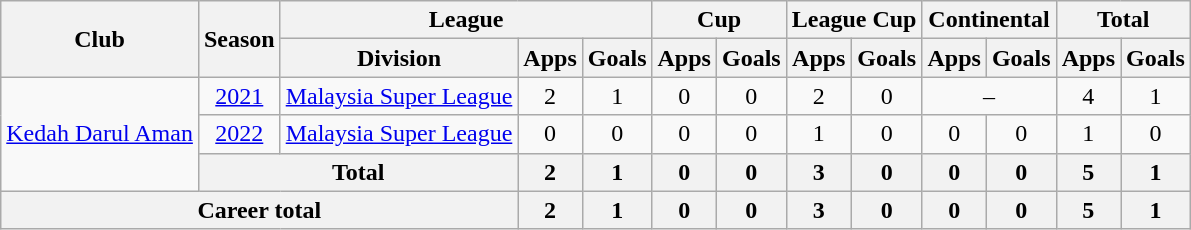<table class=wikitable style="text-align:center">
<tr>
<th rowspan=2>Club</th>
<th rowspan=2>Season</th>
<th colspan=3>League</th>
<th colspan=2>Cup</th>
<th colspan=2>League Cup</th>
<th colspan=2>Continental</th>
<th colspan=2>Total</th>
</tr>
<tr>
<th>Division</th>
<th>Apps</th>
<th>Goals</th>
<th>Apps</th>
<th>Goals</th>
<th>Apps</th>
<th>Goals</th>
<th>Apps</th>
<th>Goals</th>
<th>Apps</th>
<th>Goals</th>
</tr>
<tr>
<td rowspan="3"><a href='#'>Kedah Darul Aman</a></td>
<td><a href='#'>2021</a></td>
<td><a href='#'>Malaysia Super League</a></td>
<td>2</td>
<td>1</td>
<td>0</td>
<td>0</td>
<td>2</td>
<td>0</td>
<td colspan="2">–</td>
<td>4</td>
<td>1</td>
</tr>
<tr>
<td><a href='#'>2022</a></td>
<td><a href='#'>Malaysia Super League</a></td>
<td>0</td>
<td>0</td>
<td>0</td>
<td>0</td>
<td>1</td>
<td>0</td>
<td>0</td>
<td>0</td>
<td>1</td>
<td>0</td>
</tr>
<tr>
<th colspan=2>Total</th>
<th>2</th>
<th>1</th>
<th>0</th>
<th>0</th>
<th>3</th>
<th>0</th>
<th>0</th>
<th>0</th>
<th>5</th>
<th>1</th>
</tr>
<tr>
<th colspan=3>Career total</th>
<th>2</th>
<th>1</th>
<th>0</th>
<th>0</th>
<th>3</th>
<th>0</th>
<th>0</th>
<th>0</th>
<th>5</th>
<th>1</th>
</tr>
</table>
